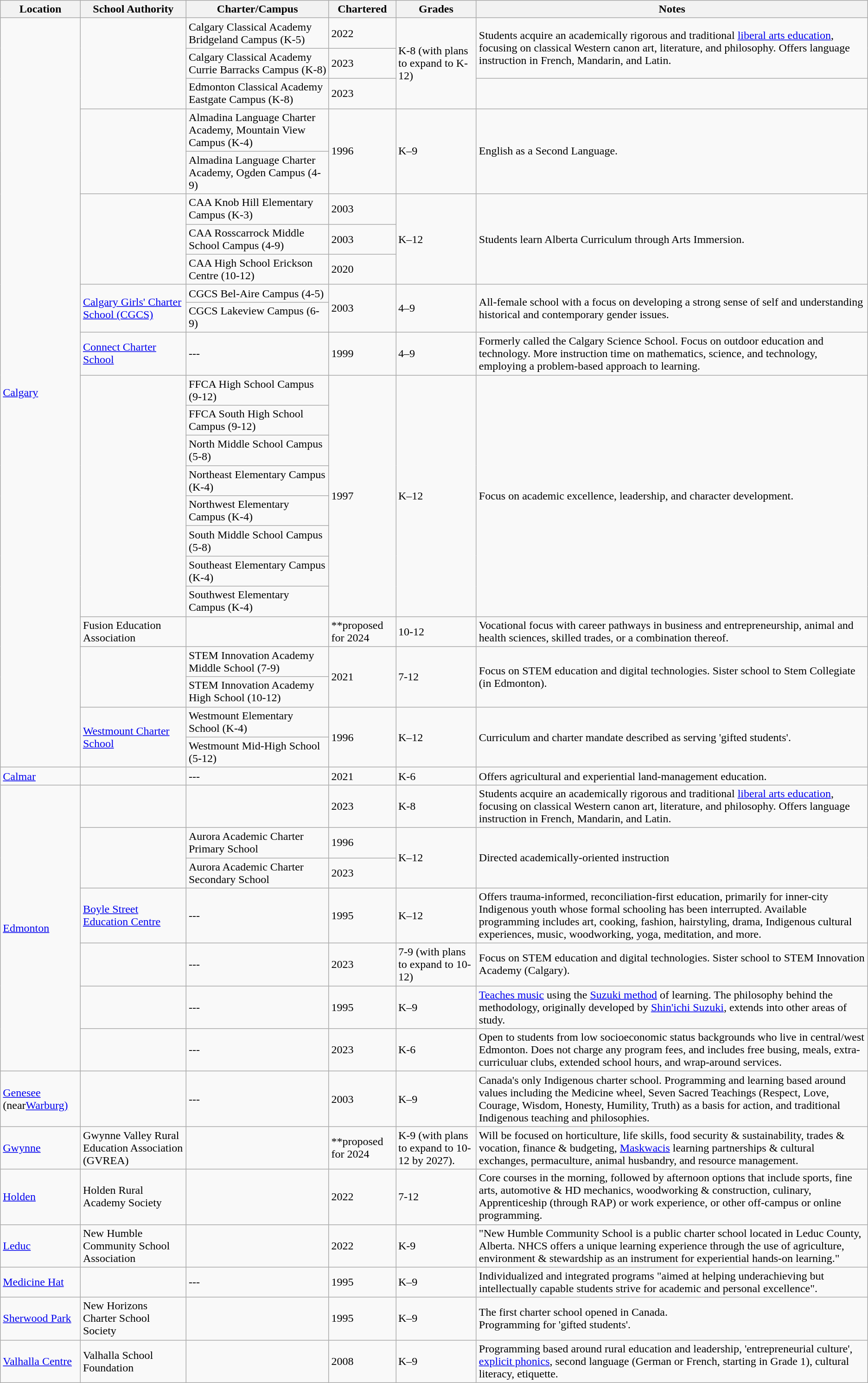<table class="wikitable">
<tr>
<th>Location</th>
<th>School Authority</th>
<th>Charter/Campus</th>
<th>Chartered</th>
<th>Grades</th>
<th>Notes</th>
</tr>
<tr>
<td rowspan="24"><a href='#'>Calgary</a></td>
<td rowspan="3"></td>
<td>Calgary Classical Academy Bridgeland Campus (K-5)</td>
<td>2022</td>
<td rowspan="3">K-8 (with plans to expand to K-12)</td>
<td rowspan="2">Students acquire an academically rigorous and traditional <a href='#'>liberal arts education</a>, focusing on classical Western canon art, literature, and philosophy. Offers language instruction in French, Mandarin, and Latin.</td>
</tr>
<tr>
<td>Calgary Classical Academy Currie Barracks Campus (K-8)</td>
<td>2023</td>
</tr>
<tr>
<td>Edmonton Classical Academy Eastgate Campus (K-8)</td>
<td>2023</td>
<td></td>
</tr>
<tr>
<td rowspan="2" colpos="2"></td>
<td>Almadina Language Charter Academy, Mountain View Campus (K-4)</td>
<td rowspan="2">1996</td>
<td rowspan="2">K–9</td>
<td rowspan="2">English as a Second Language.</td>
</tr>
<tr>
<td>Almadina Language Charter Academy, Ogden Campus (4-9)</td>
</tr>
<tr>
<td rowspan="3" colpos="2"></td>
<td>CAA Knob Hill Elementary Campus (K-3)</td>
<td>2003</td>
<td rowspan="3">K–12</td>
<td rowspan="3">Students learn Alberta Curriculum through Arts Immersion.</td>
</tr>
<tr>
<td>CAA Rosscarrock Middle School Campus (4-9)</td>
<td>2003</td>
</tr>
<tr>
<td>CAA High School Erickson Centre (10-12)</td>
<td>2020</td>
</tr>
<tr>
<td rowspan="2" colpos="2"><a href='#'>Calgary Girls' Charter School (CGCS)</a></td>
<td>CGCS Bel-Aire Campus (4-5)</td>
<td rowspan="2">2003</td>
<td rowspan="2">4–9</td>
<td rowspan="2">All-female school with a focus on developing a strong sense of self and understanding historical and contemporary gender issues.</td>
</tr>
<tr>
<td>CGCS Lakeview Campus (6-9)</td>
</tr>
<tr>
<td colpos="2"><a href='#'>Connect Charter School</a></td>
<td>---</td>
<td>1999</td>
<td>4–9</td>
<td>Formerly called the Calgary Science School. Focus on outdoor education and technology. More instruction time on mathematics, science, and technology, employing a problem-based approach to learning.</td>
</tr>
<tr>
<td rowspan="8"></td>
<td>FFCA High School Campus (9-12)</td>
<td rowspan="8">1997</td>
<td rowspan="8">K–12</td>
<td rowspan="8">Focus on academic excellence, leadership, and character development.</td>
</tr>
<tr>
<td>FFCA South High School Campus (9-12)</td>
</tr>
<tr>
<td>North Middle School Campus (5-8)</td>
</tr>
<tr>
<td>Northeast Elementary Campus (K-4)</td>
</tr>
<tr>
<td>Northwest Elementary Campus (K-4)</td>
</tr>
<tr>
<td>South Middle School Campus (5-8)</td>
</tr>
<tr>
<td>Southeast Elementary Campus (K-4)</td>
</tr>
<tr>
<td>Southwest Elementary Campus (K-4)</td>
</tr>
<tr>
<td>Fusion Education Association</td>
<td></td>
<td>**proposed for 2024</td>
<td>10-12</td>
<td>Vocational focus with career pathways in business and entrepreneurship, animal and health sciences, skilled trades, or a combination thereof.</td>
</tr>
<tr>
<td rowspan="2"></td>
<td>STEM Innovation Academy Middle School (7-9)</td>
<td rowspan="2">2021</td>
<td rowspan="2">7-12</td>
<td rowspan="2">Focus on STEM education and digital technologies. Sister school to Stem Collegiate (in Edmonton).</td>
</tr>
<tr>
<td>STEM Innovation Academy High School (10-12)</td>
</tr>
<tr>
<td rowspan="2" colpos="2"><a href='#'>Westmount Charter School</a></td>
<td>Westmount Elementary School (K-4)</td>
<td rowspan="2">1996</td>
<td rowspan="2">K–12</td>
<td rowspan="2">Curriculum and charter mandate described as serving 'gifted students'.</td>
</tr>
<tr>
<td>Westmount Mid-High School (5-12)</td>
</tr>
<tr>
<td><a href='#'>Calmar</a></td>
<td></td>
<td>---</td>
<td>2021</td>
<td>K-6</td>
<td>Offers agricultural and experiential land-management education.</td>
</tr>
<tr>
<td rowspan="7"><a href='#'>Edmonton</a></td>
<td></td>
<td></td>
<td>2023</td>
<td>K-8</td>
<td>Students acquire an academically rigorous and traditional <a href='#'>liberal arts education</a>, focusing on classical Western canon art, literature, and philosophy. Offers language instruction in French, Mandarin, and Latin.</td>
</tr>
<tr>
<td rowspan="2"></td>
<td>Aurora Academic Charter Primary School</td>
<td>1996</td>
<td rowspan="2">K–12</td>
<td rowspan="2">Directed academically-oriented instruction</td>
</tr>
<tr>
<td>Aurora Academic Charter Secondary School</td>
<td>2023</td>
</tr>
<tr>
<td colpos="2"><a href='#'>Boyle Street Education Centre</a></td>
<td>---</td>
<td>1995</td>
<td>K–12</td>
<td>Offers trauma-informed, reconciliation-first education, primarily for inner-city Indigenous youth whose formal schooling has been interrupted. Available programming includes art, cooking, fashion, hairstyling, drama, Indigenous cultural experiences, music, woodworking, yoga, meditation, and more.</td>
</tr>
<tr>
<td></td>
<td>---</td>
<td>2023</td>
<td>7-9 (with plans to expand to 10-12)</td>
<td>Focus on STEM education and digital technologies. Sister school to STEM Innovation Academy (Calgary).</td>
</tr>
<tr>
<td></td>
<td>---</td>
<td>1995</td>
<td>K–9</td>
<td><a href='#'>Teaches music</a> using the <a href='#'>Suzuki method</a> of learning. The philosophy behind the methodology, originally developed by <a href='#'>Shin'ichi Suzuki</a>, extends into other areas of study.</td>
</tr>
<tr>
<td></td>
<td>---</td>
<td>2023</td>
<td>K-6</td>
<td>Open to students from low socioeconomic status backgrounds who live in central/west Edmonton. Does not charge any program fees, and includes free busing, meals, extra-curriculuar clubs, extended school hours, and wrap-around services.</td>
</tr>
<tr>
<td><a href='#'>Genesee</a> (near<a href='#'>Warburg)</a></td>
<td></td>
<td>---</td>
<td>2003</td>
<td>K–9</td>
<td>Canada's only Indigenous charter school. Programming and learning based around values including the Medicine wheel, Seven Sacred Teachings (Respect, Love, Courage, Wisdom, Honesty, Humility, Truth) as a basis for action, and traditional Indigenous teaching and philosophies.</td>
</tr>
<tr>
<td><a href='#'>Gwynne</a></td>
<td>Gwynne Valley Rural Education Association (GVREA)</td>
<td></td>
<td>**proposed for 2024</td>
<td>K-9 (with plans to expand to 10-12 by 2027).</td>
<td>Will be focused on horticulture, life skills, food security & sustainability, trades & vocation, finance & budgeting, <a href='#'>Maskwacis</a> learning partnerships & cultural exchanges, permaculture, animal husbandry, and resource management.</td>
</tr>
<tr>
<td><a href='#'>Holden</a></td>
<td>Holden Rural Academy Society</td>
<td></td>
<td>2022</td>
<td>7-12</td>
<td>Core courses in the morning, followed by afternoon options that include sports, fine arts, automotive & HD mechanics, woodworking & construction, culinary, Apprenticeship (through RAP) or work experience, or other off-campus or online programming.</td>
</tr>
<tr>
<td><a href='#'>Leduc</a></td>
<td>New Humble Community School Association</td>
<td></td>
<td>2022</td>
<td>K-9</td>
<td>"New Humble Community School is a public charter school located in Leduc County, Alberta. NHCS offers a unique learning experience through the use of agriculture, environment & stewardship as an instrument for experiential hands-on learning."</td>
</tr>
<tr>
<td><a href='#'>Medicine Hat</a></td>
<td></td>
<td>---</td>
<td>1995</td>
<td>K–9</td>
<td>Individualized and integrated programs "aimed at helping underachieving but intellectually capable students strive for academic and personal excellence".</td>
</tr>
<tr>
<td><a href='#'>Sherwood Park</a></td>
<td>New Horizons Charter School Society</td>
<td></td>
<td>1995</td>
<td>K–9</td>
<td>The first charter school opened in Canada.<br>Programming for 'gifted students'.</td>
</tr>
<tr>
<td><a href='#'>Valhalla Centre</a></td>
<td>Valhalla School Foundation</td>
<td></td>
<td>2008</td>
<td>K–9</td>
<td>Programming based around rural education and leadership, 'entrepreneurial culture', <a href='#'>explicit phonics</a>, second language (German or French, starting in Grade 1), cultural literacy, etiquette.</td>
</tr>
</table>
